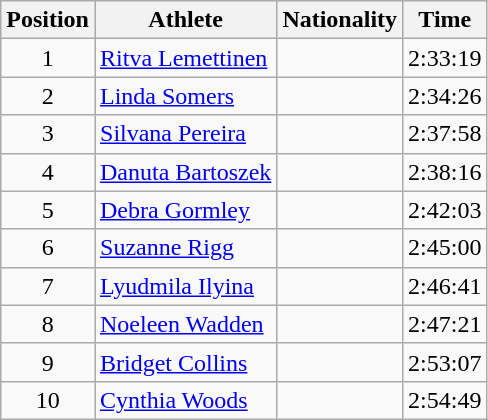<table class="wikitable sortable">
<tr>
<th>Position</th>
<th>Athlete</th>
<th>Nationality</th>
<th>Time</th>
</tr>
<tr>
<td style="text-align:center">1</td>
<td><a href='#'>Ritva Lemettinen</a></td>
<td></td>
<td>2:33:19</td>
</tr>
<tr>
<td style="text-align:center">2</td>
<td><a href='#'>Linda Somers</a></td>
<td></td>
<td>2:34:26</td>
</tr>
<tr>
<td style="text-align:center">3</td>
<td><a href='#'>Silvana Pereira</a></td>
<td></td>
<td>2:37:58</td>
</tr>
<tr>
<td style="text-align:center">4</td>
<td><a href='#'>Danuta Bartoszek</a></td>
<td></td>
<td>2:38:16</td>
</tr>
<tr>
<td style="text-align:center">5</td>
<td><a href='#'>Debra Gormley</a></td>
<td></td>
<td>2:42:03</td>
</tr>
<tr>
<td style="text-align:center">6</td>
<td><a href='#'>Suzanne Rigg</a></td>
<td></td>
<td>2:45:00</td>
</tr>
<tr>
<td style="text-align:center">7</td>
<td><a href='#'>Lyudmila Ilyina</a></td>
<td></td>
<td>2:46:41</td>
</tr>
<tr>
<td style="text-align:center">8</td>
<td><a href='#'>Noeleen Wadden</a></td>
<td></td>
<td>2:47:21</td>
</tr>
<tr>
<td style="text-align:center">9</td>
<td><a href='#'>Bridget Collins</a></td>
<td></td>
<td>2:53:07</td>
</tr>
<tr>
<td style="text-align:center">10</td>
<td><a href='#'>Cynthia Woods</a></td>
<td></td>
<td>2:54:49</td>
</tr>
</table>
